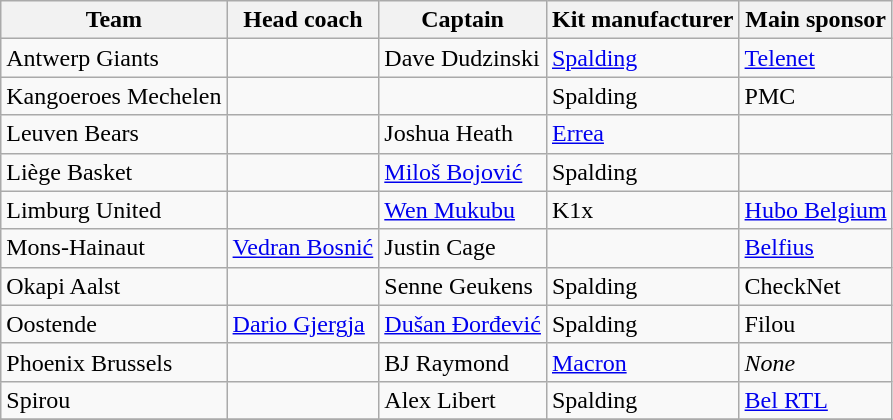<table class="wikitable sortable">
<tr>
<th>Team</th>
<th>Head coach</th>
<th>Captain</th>
<th>Kit manufacturer</th>
<th>Main sponsor</th>
</tr>
<tr>
<td>Antwerp Giants</td>
<td> </td>
<td> Dave Dudzinski</td>
<td><a href='#'> Spalding</a></td>
<td><a href='#'>Telenet</a></td>
</tr>
<tr>
<td>Kangoeroes Mechelen</td>
<td> </td>
<td></td>
<td>Spalding</td>
<td>PMC</td>
</tr>
<tr>
<td>Leuven Bears</td>
<td> </td>
<td> Joshua Heath</td>
<td><a href='#'>Errea</a></td>
<td></td>
</tr>
<tr>
<td>Liège Basket</td>
<td> </td>
<td> <a href='#'>Miloš Bojović</a></td>
<td>Spalding</td>
<td></td>
</tr>
<tr>
<td>Limburg United</td>
<td> </td>
<td> <a href='#'>Wen Mukubu</a></td>
<td>K1x</td>
<td><a href='#'>Hubo Belgium</a></td>
</tr>
<tr>
<td>Mons-Hainaut</td>
<td> <a href='#'>Vedran Bosnić</a></td>
<td> Justin Cage</td>
<td></td>
<td><a href='#'>Belfius</a></td>
</tr>
<tr>
<td>Okapi Aalst</td>
<td> </td>
<td> Senne Geukens</td>
<td>Spalding</td>
<td>CheckNet</td>
</tr>
<tr>
<td>Oostende</td>
<td> <a href='#'>Dario Gjergja</a></td>
<td> <a href='#'>Dušan Đorđević</a></td>
<td>Spalding</td>
<td>Filou</td>
</tr>
<tr>
<td>Phoenix Brussels</td>
<td> </td>
<td> BJ Raymond</td>
<td><a href='#'>Macron</a></td>
<td><em>None</em></td>
</tr>
<tr>
<td>Spirou</td>
<td> </td>
<td> Alex Libert</td>
<td>Spalding</td>
<td><a href='#'>Bel RTL</a></td>
</tr>
<tr>
</tr>
</table>
